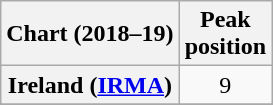<table class="wikitable sortable plainrowheaders" style="text-align:center">
<tr>
<th scope="col">Chart (2018–19)</th>
<th scope="col">Peak<br>position</th>
</tr>
<tr>
<th scope="row">Ireland (<a href='#'>IRMA</a>)</th>
<td>9</td>
</tr>
<tr>
</tr>
<tr>
</tr>
</table>
